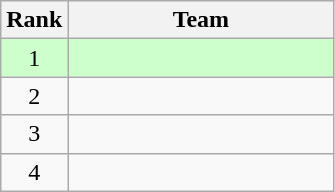<table class="wikitable">
<tr>
<th>Rank</th>
<th width=170px>Team</th>
</tr>
<tr style="background-color: #ccffcc;">
<td style="text-align:center">1</td>
<td></td>
</tr>
<tr>
<td style="text-align:center">2</td>
<td></td>
</tr>
<tr>
<td style="text-align:center">3</td>
<td></td>
</tr>
<tr>
<td style="text-align:center">4</td>
<td></td>
</tr>
</table>
